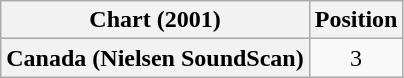<table class="wikitable plainrowheaders">
<tr>
<th>Chart (2001)</th>
<th>Position</th>
</tr>
<tr>
<th scope="row">Canada (Nielsen SoundScan)</th>
<td style="text-align:center;">3</td>
</tr>
</table>
